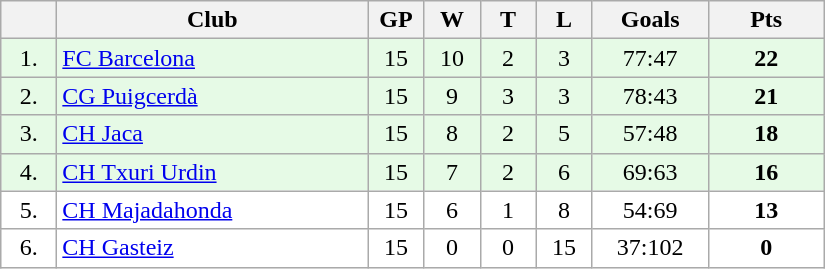<table class="wikitable">
<tr>
<th width="30"></th>
<th width="200">Club</th>
<th width="30">GP</th>
<th width="30">W</th>
<th width="30">T</th>
<th width="30">L</th>
<th width="70">Goals</th>
<th width="70">Pts</th>
</tr>
<tr bgcolor="#e6fae6" align="center">
<td>1.</td>
<td align="left"><a href='#'>FC Barcelona</a></td>
<td>15</td>
<td>10</td>
<td>2</td>
<td>3</td>
<td>77:47</td>
<td><strong>22</strong></td>
</tr>
<tr bgcolor="#e6fae6" align="center">
<td>2.</td>
<td align="left"><a href='#'>CG Puigcerdà</a></td>
<td>15</td>
<td>9</td>
<td>3</td>
<td>3</td>
<td>78:43</td>
<td><strong>21</strong></td>
</tr>
<tr bgcolor="#e6fae6" align="center">
<td>3.</td>
<td align="left"><a href='#'>CH Jaca</a></td>
<td>15</td>
<td>8</td>
<td>2</td>
<td>5</td>
<td>57:48</td>
<td><strong>18</strong></td>
</tr>
<tr bgcolor="#e6fae6" align="center">
<td>4.</td>
<td align="left"><a href='#'>CH Txuri Urdin</a></td>
<td>15</td>
<td>7</td>
<td>2</td>
<td>6</td>
<td>69:63</td>
<td><strong>16</strong></td>
</tr>
<tr bgcolor="#FFFFFF" align="center">
<td>5.</td>
<td align="left"><a href='#'>CH Majadahonda</a></td>
<td>15</td>
<td>6</td>
<td>1</td>
<td>8</td>
<td>54:69</td>
<td><strong>13</strong></td>
</tr>
<tr bgcolor="#FFFFFF" align="center">
<td>6.</td>
<td align="left"><a href='#'>CH Gasteiz</a></td>
<td>15</td>
<td>0</td>
<td>0</td>
<td>15</td>
<td>37:102</td>
<td><strong>0</strong></td>
</tr>
</table>
